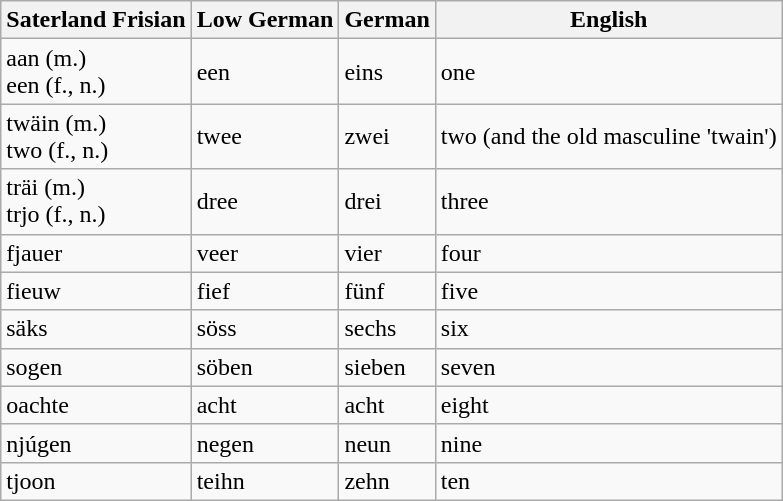<table class="wikitable">
<tr>
<th>Saterland Frisian</th>
<th>Low German</th>
<th>German</th>
<th>English</th>
</tr>
<tr>
<td>aan (m.)<br>een (f., n.)</td>
<td>een</td>
<td>eins</td>
<td>one</td>
</tr>
<tr>
<td>twäin (m.)<br>two (f., n.)</td>
<td>twee</td>
<td>zwei</td>
<td>two (and the old masculine 'twain')</td>
</tr>
<tr>
<td>träi (m.)<br>trjo (f., n.)</td>
<td>dree</td>
<td>drei</td>
<td>three</td>
</tr>
<tr>
<td>fjauer</td>
<td>veer</td>
<td>vier</td>
<td>four</td>
</tr>
<tr>
<td>fieuw</td>
<td>fief</td>
<td>fünf</td>
<td>five</td>
</tr>
<tr>
<td>säks</td>
<td>söss</td>
<td>sechs</td>
<td>six</td>
</tr>
<tr>
<td>sogen</td>
<td>söben</td>
<td>sieben</td>
<td>seven</td>
</tr>
<tr>
<td>oachte</td>
<td>acht</td>
<td>acht</td>
<td>eight</td>
</tr>
<tr>
<td>njúgen</td>
<td>negen</td>
<td>neun</td>
<td>nine</td>
</tr>
<tr>
<td>tjoon</td>
<td>teihn</td>
<td>zehn</td>
<td>ten</td>
</tr>
</table>
